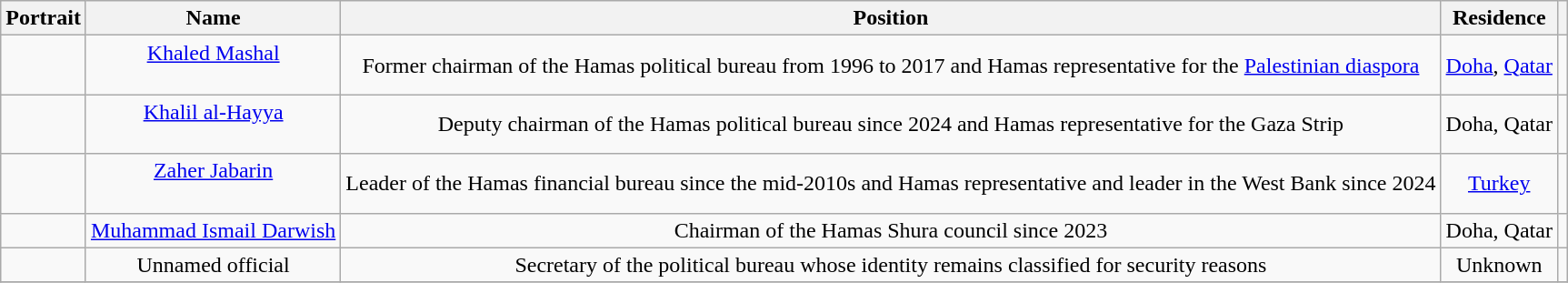<table class="wikitable" style="text-align:center;">
<tr>
<th>Portrait</th>
<th>Name<br></th>
<th>Position</th>
<th>Residence</th>
<th></th>
</tr>
<tr>
<td></td>
<td><a href='#'>Khaled Mashal</a><br><br></td>
<td>Former chairman of the Hamas political bureau from 1996 to 2017 and Hamas representative for the <a href='#'>Palestinian diaspora</a></td>
<td><a href='#'>Doha</a>, <a href='#'>Qatar</a></td>
<td></td>
</tr>
<tr>
<td></td>
<td><a href='#'>Khalil al-Hayya</a><br><br></td>
<td>Deputy chairman of the Hamas political bureau since 2024 and Hamas representative for the Gaza Strip</td>
<td>Doha, Qatar</td>
<td></td>
</tr>
<tr>
<td></td>
<td><a href='#'>Zaher Jabarin</a><br><br></td>
<td>Leader of the Hamas financial bureau since the mid-2010s and Hamas representative and leader in the West Bank since 2024</td>
<td><a href='#'>Turkey</a></td>
<td></td>
</tr>
<tr>
<td></td>
<td><a href='#'>Muhammad Ismail Darwish</a><br></td>
<td>Chairman of the Hamas Shura council since 2023</td>
<td>Doha, Qatar</td>
<td></td>
</tr>
<tr>
<td></td>
<td>Unnamed official</td>
<td>Secretary of the political bureau whose identity remains classified for security reasons</td>
<td>Unknown</td>
<td></td>
</tr>
<tr>
</tr>
</table>
